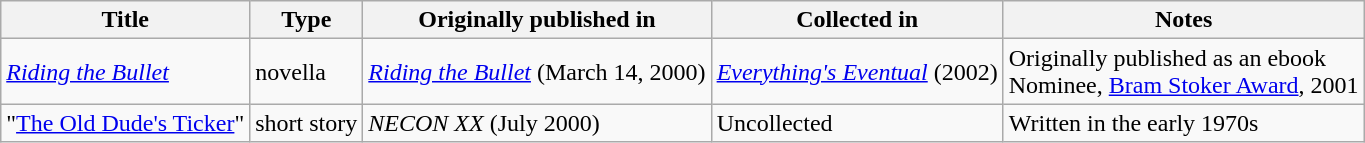<table class="wikitable">
<tr>
<th>Title</th>
<th>Type</th>
<th>Originally published in</th>
<th>Collected in</th>
<th>Notes</th>
</tr>
<tr>
<td><em><a href='#'>Riding the Bullet</a></em></td>
<td>novella</td>
<td><em><a href='#'>Riding the Bullet</a></em> (March 14, 2000)</td>
<td><em><a href='#'>Everything's Eventual</a></em> (2002)</td>
<td>Originally published as an ebook<br>Nominee, <a href='#'>Bram Stoker Award</a>, 2001</td>
</tr>
<tr>
<td>"<a href='#'>The Old Dude's Ticker</a>"</td>
<td>short story</td>
<td><em>NECON XX</em> (July 2000)</td>
<td>Uncollected</td>
<td>Written in the early 1970s</td>
</tr>
</table>
